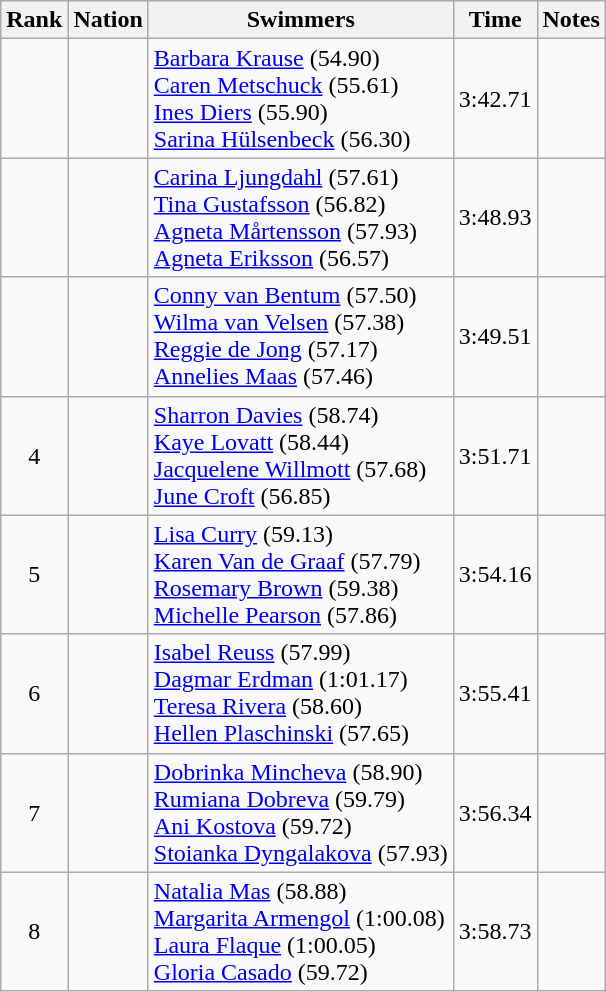<table class="wikitable sortable" style="text-align:center">
<tr>
<th>Rank</th>
<th>Nation</th>
<th>Swimmers</th>
<th>Time</th>
<th>Notes</th>
</tr>
<tr>
<td></td>
<td align=left></td>
<td align=left><a href='#'>Barbara Krause</a> (54.90)<br><a href='#'>Caren Metschuck</a> (55.61)<br><a href='#'>Ines Diers</a> (55.90)<br><a href='#'>Sarina Hülsenbeck</a> (56.30)</td>
<td>3:42.71</td>
<td></td>
</tr>
<tr>
<td></td>
<td align=left></td>
<td align=left><a href='#'>Carina Ljungdahl</a> (57.61)<br><a href='#'>Tina Gustafsson</a> (56.82)<br><a href='#'>Agneta Mårtensson</a> (57.93)<br><a href='#'>Agneta Eriksson</a> (56.57)</td>
<td>3:48.93</td>
<td></td>
</tr>
<tr>
<td></td>
<td align=left></td>
<td align=left><a href='#'>Conny van Bentum</a> (57.50)<br><a href='#'>Wilma van Velsen</a> (57.38)<br><a href='#'>Reggie de Jong</a> (57.17)<br><a href='#'>Annelies Maas</a> (57.46)</td>
<td>3:49.51</td>
<td></td>
</tr>
<tr>
<td>4</td>
<td align=left></td>
<td align=left><a href='#'>Sharron Davies</a> (58.74)<br><a href='#'>Kaye Lovatt</a> (58.44)<br><a href='#'>Jacquelene Willmott</a> (57.68)<br><a href='#'>June Croft</a> (56.85)</td>
<td>3:51.71</td>
<td></td>
</tr>
<tr>
<td>5</td>
<td align=left></td>
<td align=left><a href='#'>Lisa Curry</a> (59.13)<br><a href='#'>Karen Van de Graaf</a> (57.79)<br><a href='#'>Rosemary Brown</a> (59.38)<br><a href='#'>Michelle Pearson</a> (57.86)</td>
<td>3:54.16</td>
<td></td>
</tr>
<tr>
<td>6</td>
<td align=left></td>
<td align=left><a href='#'>Isabel Reuss</a> (57.99)<br><a href='#'>Dagmar Erdman</a> (1:01.17)<br><a href='#'>Teresa Rivera</a> (58.60)<br><a href='#'>Hellen Plaschinski</a> (57.65)</td>
<td>3:55.41</td>
<td></td>
</tr>
<tr>
<td>7</td>
<td align=left></td>
<td align=left><a href='#'>Dobrinka Mincheva</a> (58.90)<br><a href='#'>Rumiana Dobreva</a> (59.79)<br><a href='#'>Ani Kostova</a> (59.72)<br><a href='#'>Stoianka Dyngalakova</a> (57.93)</td>
<td>3:56.34</td>
<td></td>
</tr>
<tr>
<td>8</td>
<td align=left></td>
<td align=left><a href='#'>Natalia Mas</a> (58.88)<br><a href='#'>Margarita Armengol</a> (1:00.08)<br><a href='#'>Laura Flaque</a> (1:00.05)<br><a href='#'>Gloria Casado</a> (59.72)</td>
<td>3:58.73</td>
<td></td>
</tr>
</table>
